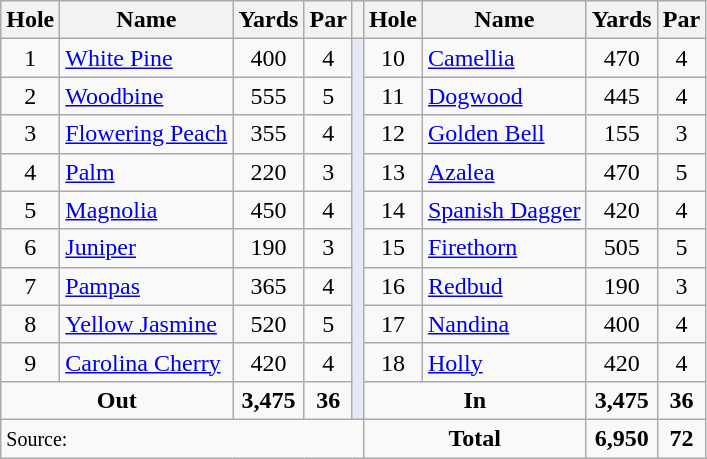<table class=wikitable style="text-align: center">
<tr>
<th>Hole</th>
<th>Name</th>
<th>Yards</th>
<th>Par</th>
<th></th>
<th>Hole</th>
<th>Name</th>
<th>Yards</th>
<th>Par</th>
</tr>
<tr>
<td>1</td>
<td align=left><a href='#'>White Pine</a></td>
<td>400</td>
<td>4</td>
<td rowspan=10 style="background:#E6E8FA;"></td>
<td>10</td>
<td align=left><a href='#'>Camellia</a></td>
<td>470</td>
<td>4</td>
</tr>
<tr>
<td>2</td>
<td align=left><a href='#'>Woodbine</a></td>
<td>555</td>
<td>5</td>
<td>11</td>
<td align=left><a href='#'>Dogwood</a></td>
<td>445</td>
<td>4</td>
</tr>
<tr>
<td>3</td>
<td align=left><a href='#'>Flowering Peach</a></td>
<td>355</td>
<td>4</td>
<td>12</td>
<td align=left><a href='#'>Golden Bell</a></td>
<td>155</td>
<td>3</td>
</tr>
<tr>
<td>4</td>
<td align=left><a href='#'>Palm</a></td>
<td>220</td>
<td>3</td>
<td>13</td>
<td align=left><a href='#'>Azalea</a></td>
<td>470</td>
<td>5</td>
</tr>
<tr>
<td>5</td>
<td align=left><a href='#'>Magnolia</a></td>
<td>450</td>
<td>4</td>
<td>14</td>
<td align=left><a href='#'>Spanish Dagger</a></td>
<td>420</td>
<td>4</td>
</tr>
<tr>
<td>6</td>
<td align=left><a href='#'>Juniper</a></td>
<td>190</td>
<td>3</td>
<td>15</td>
<td align=left><a href='#'>Firethorn</a></td>
<td>505</td>
<td>5</td>
</tr>
<tr>
<td>7</td>
<td align=left><a href='#'>Pampas</a></td>
<td>365</td>
<td>4</td>
<td>16</td>
<td align=left><a href='#'>Redbud</a></td>
<td>190</td>
<td>3</td>
</tr>
<tr>
<td>8</td>
<td align=left><a href='#'>Yellow Jasmine</a></td>
<td>520</td>
<td>5</td>
<td>17</td>
<td align=left><a href='#'>Nandina</a></td>
<td>400</td>
<td>4</td>
</tr>
<tr>
<td>9</td>
<td align=left><a href='#'>Carolina Cherry</a></td>
<td>420</td>
<td>4</td>
<td>18</td>
<td align=left><a href='#'>Holly</a></td>
<td>420</td>
<td>4</td>
</tr>
<tr>
<td colspan=2><strong>Out</strong></td>
<td><strong>3,475</strong></td>
<td><strong>36</strong></td>
<td colspan=2><strong>In</strong></td>
<td><strong>3,475</strong></td>
<td><strong>36</strong></td>
</tr>
<tr>
<td colspan=5 align=left><small>Source:</small></td>
<td colspan=2><strong>Total</strong></td>
<td><strong>6,950</strong></td>
<td><strong>72</strong></td>
</tr>
</table>
